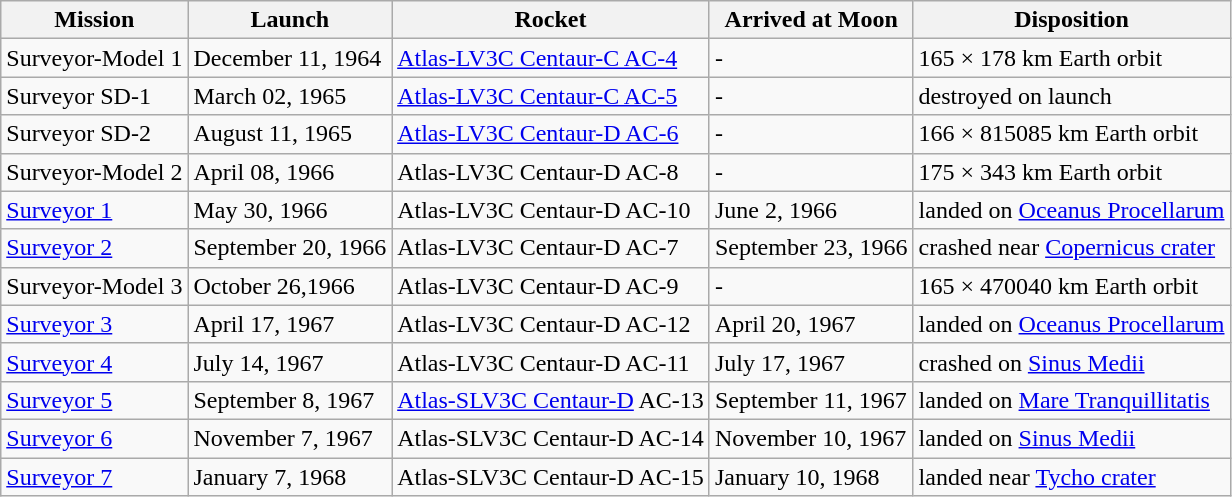<table class="wikitable sortable">
<tr>
<th>Mission</th>
<th>Launch</th>
<th>Rocket</th>
<th>Arrived at Moon</th>
<th>Disposition</th>
</tr>
<tr>
<td>Surveyor-Model 1</td>
<td>December 11, 1964</td>
<td><a href='#'>Atlas-LV3C Centaur-C AC-4</a></td>
<td>-</td>
<td>165 × 178 km Earth orbit</td>
</tr>
<tr>
<td>Surveyor SD-1</td>
<td>March 02, 1965</td>
<td><a href='#'>Atlas-LV3C Centaur-C AC-5</a></td>
<td>-</td>
<td>destroyed on launch</td>
</tr>
<tr>
<td>Surveyor SD-2</td>
<td>August 11, 1965</td>
<td><a href='#'>Atlas-LV3C Centaur-D AC-6</a></td>
<td>-</td>
<td>166 × 815085 km Earth orbit</td>
</tr>
<tr>
<td>Surveyor-Model 2</td>
<td>April 08, 1966</td>
<td>Atlas-LV3C Centaur-D AC-8</td>
<td>-</td>
<td>175 × 343 km Earth orbit</td>
</tr>
<tr>
<td><a href='#'>Surveyor 1</a></td>
<td>May 30, 1966</td>
<td>Atlas-LV3C Centaur-D AC-10</td>
<td>June 2, 1966</td>
<td>landed on <a href='#'>Oceanus Procellarum</a></td>
</tr>
<tr>
<td><a href='#'>Surveyor 2</a></td>
<td>September 20, 1966</td>
<td>Atlas-LV3C Centaur-D AC-7</td>
<td>September 23, 1966</td>
<td>crashed near <a href='#'>Copernicus crater</a></td>
</tr>
<tr>
<td>Surveyor-Model 3</td>
<td>October 26,1966</td>
<td>Atlas-LV3C Centaur-D AC-9</td>
<td>-</td>
<td>165 × 470040 km Earth orbit</td>
</tr>
<tr>
<td><a href='#'>Surveyor 3</a></td>
<td>April 17, 1967</td>
<td>Atlas-LV3C Centaur-D AC-12</td>
<td>April 20, 1967</td>
<td>landed on <a href='#'>Oceanus Procellarum</a></td>
</tr>
<tr>
<td><a href='#'>Surveyor 4</a></td>
<td>July 14, 1967</td>
<td>Atlas-LV3C Centaur-D AC-11</td>
<td>July 17, 1967</td>
<td>crashed on <a href='#'>Sinus Medii</a></td>
</tr>
<tr>
<td><a href='#'>Surveyor 5</a></td>
<td>September 8, 1967</td>
<td><a href='#'>Atlas-SLV3C Centaur-D</a> AC-13</td>
<td>September 11, 1967</td>
<td>landed on <a href='#'>Mare Tranquillitatis</a></td>
</tr>
<tr>
<td><a href='#'>Surveyor 6</a></td>
<td>November 7, 1967</td>
<td>Atlas-SLV3C Centaur-D AC-14</td>
<td>November 10, 1967</td>
<td>landed on <a href='#'>Sinus Medii</a></td>
</tr>
<tr>
<td><a href='#'>Surveyor 7</a></td>
<td>January 7, 1968</td>
<td>Atlas-SLV3C Centaur-D AC-15</td>
<td>January 10, 1968</td>
<td>landed near <a href='#'>Tycho crater</a></td>
</tr>
</table>
